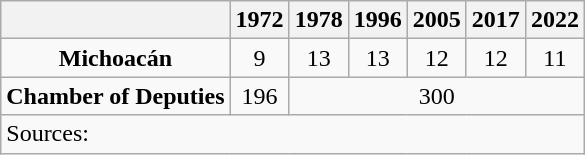<table class="wikitable" style="text-align: center">
<tr>
<th></th>
<th>1972</th>
<th>1978</th>
<th>1996</th>
<th>2005</th>
<th>2017</th>
<th>2022</th>
</tr>
<tr>
<td><strong>Michoacán</strong></td>
<td>9</td>
<td>13</td>
<td>13</td>
<td>12</td>
<td>12</td>
<td>11</td>
</tr>
<tr>
<td><strong>Chamber of Deputies</strong></td>
<td>196</td>
<td colspan=5>300</td>
</tr>
<tr>
<td colspan=7 style="text-align: left">Sources: </td>
</tr>
</table>
